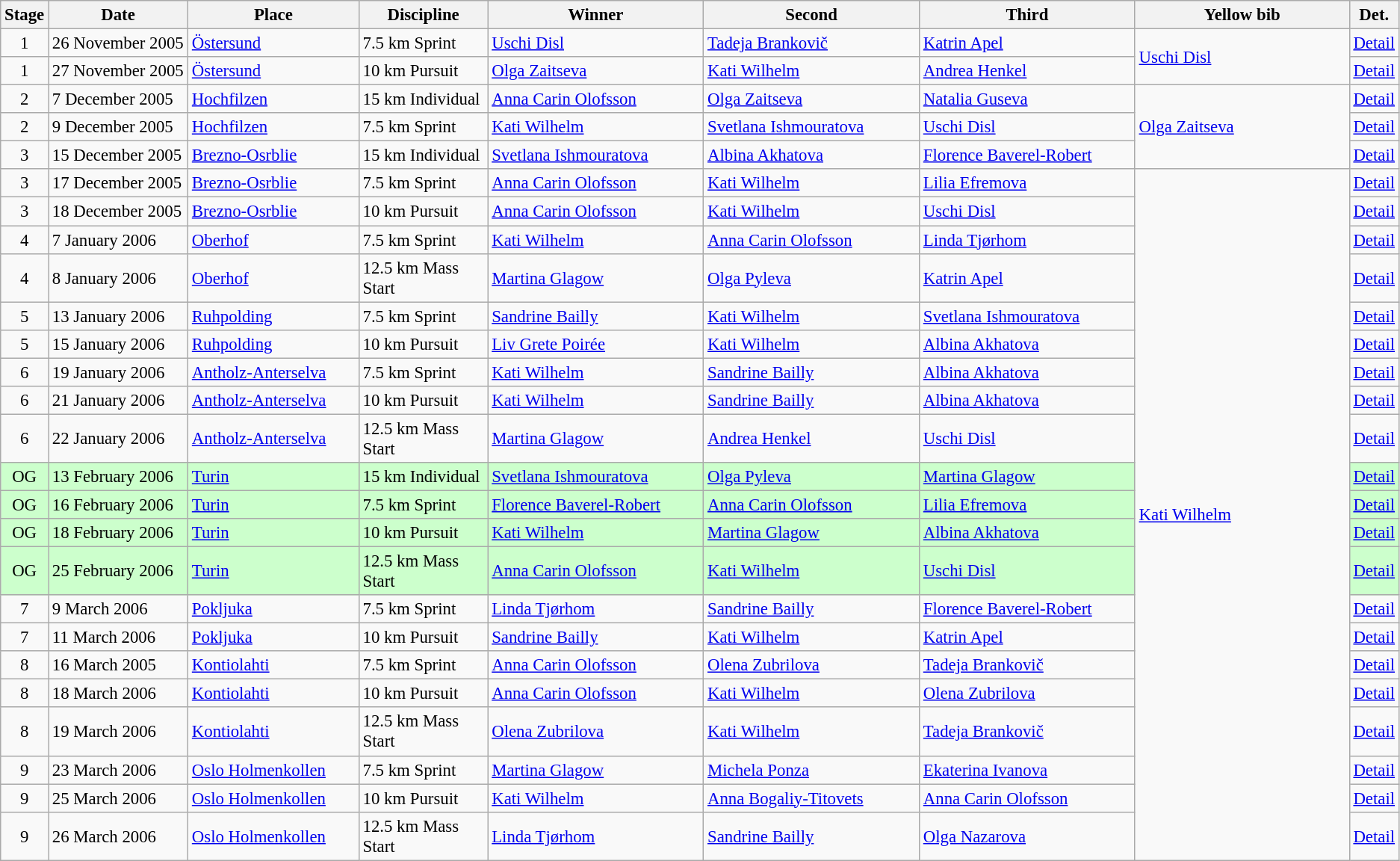<table class="wikitable" style="font-size:95%;">
<tr>
<th width="10">Stage</th>
<th width="120">Date</th>
<th width="148">Place</th>
<th width="110">Discipline</th>
<th width="190">Winner</th>
<th width="190">Second</th>
<th width="190">Third</th>
<th width="190">Yellow bib <br> </th>
<th width="8">Det.</th>
</tr>
<tr>
<td align=center>1</td>
<td>26 November 2005</td>
<td> <a href='#'>Östersund</a></td>
<td>7.5 km Sprint</td>
<td> <a href='#'>Uschi Disl</a></td>
<td> <a href='#'>Tadeja Brankovič</a></td>
<td> <a href='#'>Katrin Apel</a></td>
<td rowspan="2"> <a href='#'>Uschi Disl</a></td>
<td><a href='#'>Detail</a></td>
</tr>
<tr>
<td align=center>1</td>
<td>27 November 2005</td>
<td> <a href='#'>Östersund</a></td>
<td>10 km Pursuit</td>
<td> <a href='#'>Olga Zaitseva</a></td>
<td> <a href='#'>Kati Wilhelm</a></td>
<td> <a href='#'>Andrea Henkel</a></td>
<td><a href='#'>Detail</a></td>
</tr>
<tr>
<td align=center>2</td>
<td>7 December 2005</td>
<td> <a href='#'>Hochfilzen</a></td>
<td>15 km Individual</td>
<td> <a href='#'>Anna Carin Olofsson</a></td>
<td> <a href='#'>Olga Zaitseva</a></td>
<td> <a href='#'>Natalia Guseva</a></td>
<td rowspan="3"> <a href='#'>Olga Zaitseva</a></td>
<td><a href='#'>Detail</a></td>
</tr>
<tr>
<td align=center>2</td>
<td>9 December 2005</td>
<td> <a href='#'>Hochfilzen</a></td>
<td>7.5 km Sprint</td>
<td> <a href='#'>Kati Wilhelm</a></td>
<td> <a href='#'>Svetlana Ishmouratova</a></td>
<td> <a href='#'>Uschi Disl</a></td>
<td><a href='#'>Detail</a></td>
</tr>
<tr>
<td align=center>3</td>
<td>15 December 2005</td>
<td> <a href='#'>Brezno-Osrblie</a></td>
<td>15 km Individual</td>
<td> <a href='#'>Svetlana Ishmouratova</a></td>
<td> <a href='#'>Albina Akhatova</a></td>
<td> <a href='#'>Florence Baverel-Robert</a></td>
<td><a href='#'>Detail</a></td>
</tr>
<tr>
<td align=center>3</td>
<td>17 December 2005</td>
<td> <a href='#'>Brezno-Osrblie</a></td>
<td>7.5 km Sprint</td>
<td> <a href='#'>Anna Carin Olofsson</a></td>
<td> <a href='#'>Kati Wilhelm</a></td>
<td> <a href='#'>Lilia Efremova</a></td>
<td rowspan="21"> <a href='#'>Kati Wilhelm</a></td>
<td><a href='#'>Detail</a></td>
</tr>
<tr>
<td align=center>3</td>
<td>18 December 2005</td>
<td> <a href='#'>Brezno-Osrblie</a></td>
<td>10 km Pursuit</td>
<td> <a href='#'>Anna Carin Olofsson</a></td>
<td> <a href='#'>Kati Wilhelm</a></td>
<td> <a href='#'>Uschi Disl</a></td>
<td><a href='#'>Detail</a></td>
</tr>
<tr>
<td align=center>4</td>
<td>7 January 2006</td>
<td> <a href='#'>Oberhof</a></td>
<td>7.5 km Sprint</td>
<td> <a href='#'>Kati Wilhelm</a></td>
<td> <a href='#'>Anna Carin Olofsson</a></td>
<td> <a href='#'>Linda Tjørhom</a></td>
<td><a href='#'>Detail</a></td>
</tr>
<tr>
<td align=center>4</td>
<td>8 January 2006</td>
<td> <a href='#'>Oberhof</a></td>
<td>12.5 km Mass Start</td>
<td> <a href='#'>Martina Glagow</a></td>
<td> <a href='#'>Olga Pyleva</a></td>
<td> <a href='#'>Katrin Apel</a></td>
<td><a href='#'>Detail</a></td>
</tr>
<tr>
<td align=center>5</td>
<td>13 January 2006</td>
<td> <a href='#'>Ruhpolding</a></td>
<td>7.5 km Sprint</td>
<td> <a href='#'>Sandrine Bailly</a></td>
<td> <a href='#'>Kati Wilhelm</a></td>
<td> <a href='#'>Svetlana Ishmouratova</a></td>
<td><a href='#'>Detail</a></td>
</tr>
<tr>
<td align=center>5</td>
<td>15 January 2006</td>
<td> <a href='#'>Ruhpolding</a></td>
<td>10 km Pursuit</td>
<td> <a href='#'>Liv Grete Poirée</a></td>
<td> <a href='#'>Kati Wilhelm</a></td>
<td> <a href='#'>Albina Akhatova</a></td>
<td><a href='#'>Detail</a></td>
</tr>
<tr>
<td align=center>6</td>
<td>19 January 2006</td>
<td> <a href='#'>Antholz-Anterselva</a></td>
<td>7.5 km Sprint</td>
<td> <a href='#'>Kati Wilhelm</a></td>
<td> <a href='#'>Sandrine Bailly</a></td>
<td> <a href='#'>Albina Akhatova</a></td>
<td><a href='#'>Detail</a></td>
</tr>
<tr>
<td align=center>6</td>
<td>21 January 2006</td>
<td> <a href='#'>Antholz-Anterselva</a></td>
<td>10 km Pursuit</td>
<td> <a href='#'>Kati Wilhelm</a></td>
<td> <a href='#'>Sandrine Bailly</a></td>
<td> <a href='#'>Albina Akhatova</a></td>
<td><a href='#'>Detail</a></td>
</tr>
<tr>
<td align=center>6</td>
<td>22 January 2006</td>
<td> <a href='#'>Antholz-Anterselva</a></td>
<td>12.5 km Mass Start</td>
<td> <a href='#'>Martina Glagow</a></td>
<td> <a href='#'>Andrea Henkel</a></td>
<td> <a href='#'>Uschi Disl</a></td>
<td><a href='#'>Detail</a></td>
</tr>
<tr style="background:#CCFFCC">
<td align=center>OG</td>
<td>13 February 2006</td>
<td> <a href='#'>Turin</a></td>
<td>15 km Individual</td>
<td> <a href='#'>Svetlana Ishmouratova</a></td>
<td> <a href='#'>Olga Pyleva</a></td>
<td> <a href='#'>Martina Glagow</a></td>
<td><a href='#'>Detail</a></td>
</tr>
<tr style="background:#CCFFCC">
<td align=center>OG</td>
<td>16 February 2006</td>
<td> <a href='#'>Turin</a></td>
<td>7.5 km Sprint</td>
<td> <a href='#'>Florence Baverel-Robert</a></td>
<td> <a href='#'>Anna Carin Olofsson</a></td>
<td> <a href='#'>Lilia Efremova</a></td>
<td><a href='#'>Detail</a></td>
</tr>
<tr style="background:#CCFFCC">
<td align=center>OG</td>
<td>18 February 2006</td>
<td> <a href='#'>Turin</a></td>
<td>10 km Pursuit</td>
<td> <a href='#'>Kati Wilhelm</a></td>
<td> <a href='#'>Martina Glagow</a></td>
<td> <a href='#'>Albina Akhatova</a></td>
<td><a href='#'>Detail</a></td>
</tr>
<tr style="background:#CCFFCC">
<td align=center>OG</td>
<td>25 February 2006</td>
<td> <a href='#'>Turin</a></td>
<td>12.5 km Mass Start</td>
<td> <a href='#'>Anna Carin Olofsson</a></td>
<td> <a href='#'>Kati Wilhelm</a></td>
<td> <a href='#'>Uschi Disl</a></td>
<td><a href='#'>Detail</a></td>
</tr>
<tr>
<td align=center>7</td>
<td>9 March 2006</td>
<td> <a href='#'>Pokljuka</a></td>
<td>7.5 km Sprint</td>
<td> <a href='#'>Linda Tjørhom</a></td>
<td> <a href='#'>Sandrine Bailly</a></td>
<td> <a href='#'>Florence Baverel-Robert</a></td>
<td><a href='#'>Detail</a></td>
</tr>
<tr>
<td align=center>7</td>
<td>11 March 2006</td>
<td> <a href='#'>Pokljuka</a></td>
<td>10 km Pursuit</td>
<td> <a href='#'>Sandrine Bailly</a></td>
<td> <a href='#'>Kati Wilhelm</a></td>
<td> <a href='#'>Katrin Apel</a></td>
<td><a href='#'>Detail</a></td>
</tr>
<tr>
<td align=center>8</td>
<td>16 March 2005</td>
<td> <a href='#'>Kontiolahti</a></td>
<td>7.5 km Sprint</td>
<td> <a href='#'>Anna Carin Olofsson</a></td>
<td> <a href='#'>Olena Zubrilova</a></td>
<td> <a href='#'>Tadeja Brankovič</a></td>
<td><a href='#'>Detail</a></td>
</tr>
<tr>
<td align=center>8</td>
<td>18 March 2006</td>
<td> <a href='#'>Kontiolahti</a></td>
<td>10 km Pursuit</td>
<td> <a href='#'>Anna Carin Olofsson</a></td>
<td> <a href='#'>Kati Wilhelm</a></td>
<td> <a href='#'>Olena Zubrilova</a></td>
<td><a href='#'>Detail</a></td>
</tr>
<tr>
<td align=center>8</td>
<td>19 March 2006</td>
<td> <a href='#'>Kontiolahti</a></td>
<td>12.5 km Mass Start</td>
<td> <a href='#'>Olena Zubrilova</a></td>
<td> <a href='#'>Kati Wilhelm</a></td>
<td> <a href='#'>Tadeja Brankovič</a></td>
<td><a href='#'>Detail</a></td>
</tr>
<tr>
<td align=center>9</td>
<td>23 March 2006</td>
<td> <a href='#'>Oslo Holmenkollen</a></td>
<td>7.5 km Sprint</td>
<td> <a href='#'>Martina Glagow</a></td>
<td> <a href='#'>Michela Ponza</a></td>
<td> <a href='#'>Ekaterina Ivanova</a></td>
<td><a href='#'>Detail</a></td>
</tr>
<tr>
<td align=center>9</td>
<td>25 March 2006</td>
<td> <a href='#'>Oslo Holmenkollen</a></td>
<td>10 km Pursuit</td>
<td> <a href='#'>Kati Wilhelm</a></td>
<td> <a href='#'>Anna Bogaliy-Titovets</a></td>
<td> <a href='#'>Anna Carin Olofsson</a></td>
<td><a href='#'>Detail</a></td>
</tr>
<tr>
<td align=center>9</td>
<td>26 March 2006</td>
<td> <a href='#'>Oslo Holmenkollen</a></td>
<td>12.5 km Mass Start</td>
<td> <a href='#'>Linda Tjørhom</a></td>
<td> <a href='#'>Sandrine Bailly</a></td>
<td> <a href='#'>Olga Nazarova</a></td>
<td><a href='#'>Detail</a></td>
</tr>
</table>
